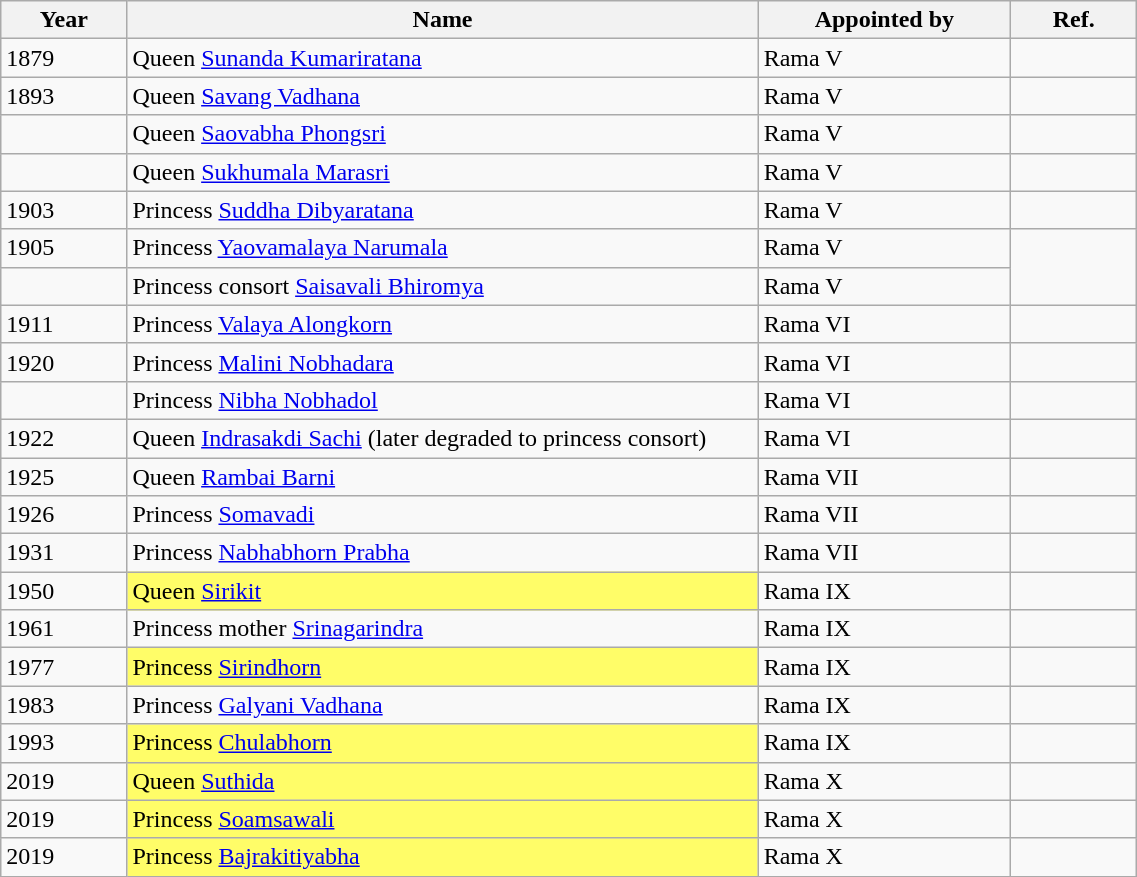<table class="sortable wikitable" width="60%">
<tr>
<th width="10%">Year</th>
<th width="50%">Name</th>
<th width="20%">Appointed by</th>
<th width="10%">Ref.</th>
</tr>
<tr>
<td>1879</td>
<td>Queen <a href='#'>Sunanda Kumariratana</a></td>
<td>Rama V</td>
<td></td>
</tr>
<tr>
<td>1893</td>
<td>Queen <a href='#'>Savang Vadhana</a></td>
<td>Rama V</td>
<td></td>
</tr>
<tr>
<td></td>
<td>Queen <a href='#'>Saovabha Phongsri</a></td>
<td>Rama V</td>
<td></td>
</tr>
<tr>
<td></td>
<td>Queen <a href='#'>Sukhumala Marasri</a></td>
<td>Rama V</td>
<td></td>
</tr>
<tr>
<td>1903</td>
<td>Princess <a href='#'>Suddha Dibyaratana</a></td>
<td>Rama V</td>
<td></td>
</tr>
<tr>
<td>1905</td>
<td>Princess <a href='#'>Yaovamalaya Narumala</a></td>
<td>Rama V</td>
<td rowspan="2"></td>
</tr>
<tr>
<td></td>
<td>Princess consort <a href='#'>Saisavali Bhiromya</a></td>
<td>Rama V</td>
</tr>
<tr>
<td>1911</td>
<td>Princess <a href='#'>Valaya Alongkorn</a></td>
<td>Rama VI</td>
<td></td>
</tr>
<tr>
<td>1920</td>
<td>Princess <a href='#'>Malini Nobhadara</a></td>
<td>Rama VI</td>
<td></td>
</tr>
<tr>
<td></td>
<td>Princess <a href='#'>Nibha Nobhadol</a></td>
<td>Rama VI</td>
<td></td>
</tr>
<tr>
<td>1922</td>
<td>Queen <a href='#'>Indrasakdi Sachi</a> (later degraded to princess consort)</td>
<td>Rama VI</td>
<td></td>
</tr>
<tr>
<td>1925</td>
<td>Queen <a href='#'>Rambai Barni</a></td>
<td>Rama VII</td>
<td></td>
</tr>
<tr>
<td>1926</td>
<td>Princess <a href='#'>Somavadi</a></td>
<td>Rama VII</td>
<td></td>
</tr>
<tr>
<td>1931</td>
<td>Princess <a href='#'>Nabhabhorn Prabha</a></td>
<td>Rama VII</td>
<td></td>
</tr>
<tr>
<td>1950</td>
<td bgcolor="#fffd68">Queen <a href='#'>Sirikit</a></td>
<td>Rama IX</td>
<td></td>
</tr>
<tr>
<td>1961</td>
<td>Princess mother <a href='#'>Srinagarindra</a></td>
<td>Rama IX</td>
<td></td>
</tr>
<tr>
<td>1977</td>
<td bgcolor="#fffd68">Princess <a href='#'>Sirindhorn</a></td>
<td>Rama IX</td>
<td></td>
</tr>
<tr>
<td>1983</td>
<td>Princess <a href='#'>Galyani Vadhana</a></td>
<td>Rama IX</td>
<td></td>
</tr>
<tr>
<td>1993</td>
<td bgcolor="#fffd68">Princess <a href='#'>Chulabhorn</a></td>
<td>Rama IX</td>
<td></td>
</tr>
<tr>
<td>2019</td>
<td bgcolor="#fffd68">Queen <a href='#'>Suthida</a></td>
<td>Rama X</td>
<td></td>
</tr>
<tr>
<td>2019</td>
<td bgcolor="#fffd68">Princess <a href='#'>Soamsawali</a></td>
<td>Rama X</td>
<td></td>
</tr>
<tr>
<td>2019</td>
<td bgcolor="#fffd68">Princess <a href='#'>Bajrakitiyabha</a></td>
<td>Rama X</td>
<td></td>
</tr>
</table>
